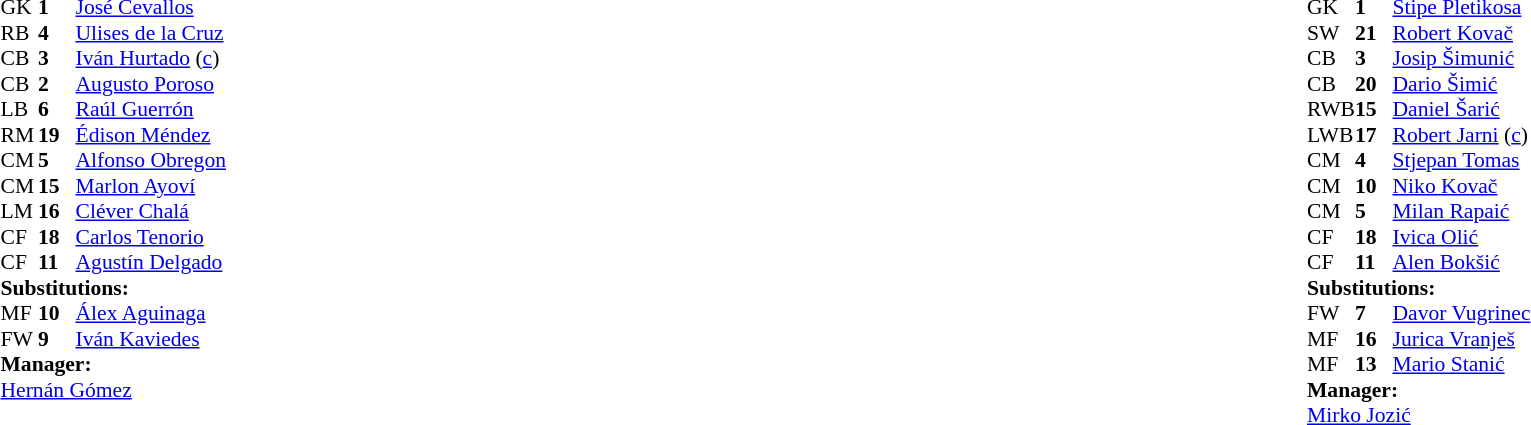<table width="100%">
<tr>
<td valign="top" width="50%"><br><table style="font-size: 90%" cellspacing="0" cellpadding="0">
<tr>
<th width="25"></th>
<th width="25"></th>
</tr>
<tr>
<td>GK</td>
<td><strong>1</strong></td>
<td><a href='#'>José Cevallos</a></td>
</tr>
<tr>
<td>RB</td>
<td><strong>4</strong></td>
<td><a href='#'>Ulises de la Cruz</a></td>
</tr>
<tr>
<td>CB</td>
<td><strong>3</strong></td>
<td><a href='#'>Iván Hurtado</a> (<a href='#'>c</a>)</td>
</tr>
<tr>
<td>CB</td>
<td><strong>2</strong></td>
<td><a href='#'>Augusto Poroso</a></td>
</tr>
<tr>
<td>LB</td>
<td><strong>6</strong></td>
<td><a href='#'>Raúl Guerrón</a></td>
</tr>
<tr>
<td>RM</td>
<td><strong>19</strong></td>
<td><a href='#'>Édison Méndez</a></td>
</tr>
<tr>
<td>CM</td>
<td><strong>5</strong></td>
<td><a href='#'>Alfonso Obregon</a></td>
<td></td>
<td></td>
</tr>
<tr>
<td>CM</td>
<td><strong>15</strong></td>
<td><a href='#'>Marlon Ayoví</a></td>
</tr>
<tr>
<td>LM</td>
<td><strong>16</strong></td>
<td><a href='#'>Cléver Chalá</a></td>
<td></td>
</tr>
<tr>
<td>CF</td>
<td><strong>18</strong></td>
<td><a href='#'>Carlos Tenorio</a></td>
<td></td>
<td></td>
</tr>
<tr>
<td>CF</td>
<td><strong>11</strong></td>
<td><a href='#'>Agustín Delgado</a></td>
</tr>
<tr>
<td colspan=3><strong>Substitutions:</strong></td>
</tr>
<tr>
<td>MF</td>
<td><strong>10</strong></td>
<td><a href='#'>Álex Aguinaga</a></td>
<td></td>
<td></td>
</tr>
<tr>
<td>FW</td>
<td><strong>9</strong></td>
<td><a href='#'>Iván Kaviedes</a></td>
<td></td>
<td></td>
</tr>
<tr>
<td colspan=3><strong>Manager:</strong></td>
</tr>
<tr>
<td colspan="4"> <a href='#'>Hernán Gómez</a></td>
</tr>
</table>
</td>
<td></td>
<td valign="top" width="50%"><br><table style="font-size: 90%" cellspacing="0" cellpadding="0" align=center>
<tr>
<th width="25"></th>
<th width="25"></th>
</tr>
<tr>
<td>GK</td>
<td><strong>1</strong></td>
<td><a href='#'>Stipe Pletikosa</a></td>
</tr>
<tr>
<td>SW</td>
<td><strong>21</strong></td>
<td><a href='#'>Robert Kovač</a></td>
</tr>
<tr>
<td>CB</td>
<td><strong>3</strong></td>
<td><a href='#'>Josip Šimunić</a></td>
<td></td>
</tr>
<tr>
<td>CB</td>
<td><strong>20</strong></td>
<td><a href='#'>Dario Šimić</a></td>
<td></td>
<td></td>
</tr>
<tr>
<td>RWB</td>
<td><strong>15</strong></td>
<td><a href='#'>Daniel Šarić</a></td>
<td></td>
<td></td>
</tr>
<tr>
<td>LWB</td>
<td><strong>17</strong></td>
<td><a href='#'>Robert Jarni</a> (<a href='#'>c</a>)</td>
</tr>
<tr>
<td>CM</td>
<td><strong>4</strong></td>
<td><a href='#'>Stjepan Tomas</a></td>
<td></td>
</tr>
<tr>
<td>CM</td>
<td><strong>10</strong></td>
<td><a href='#'>Niko Kovač</a></td>
<td></td>
<td></td>
</tr>
<tr>
<td>CM</td>
<td><strong>5</strong></td>
<td><a href='#'>Milan Rapaić</a></td>
</tr>
<tr>
<td>CF</td>
<td><strong>18</strong></td>
<td><a href='#'>Ivica Olić</a></td>
</tr>
<tr>
<td>CF</td>
<td><strong>11</strong></td>
<td><a href='#'>Alen Bokšić</a></td>
</tr>
<tr>
<td colspan=3><strong>Substitutions:</strong></td>
</tr>
<tr>
<td>FW</td>
<td><strong>7</strong></td>
<td><a href='#'>Davor Vugrinec</a></td>
<td></td>
<td></td>
</tr>
<tr>
<td>MF</td>
<td><strong>16</strong></td>
<td><a href='#'>Jurica Vranješ</a></td>
<td></td>
<td></td>
</tr>
<tr>
<td>MF</td>
<td><strong>13</strong></td>
<td><a href='#'>Mario Stanić</a></td>
<td></td>
<td></td>
</tr>
<tr>
<td colspan=3><strong>Manager:</strong></td>
</tr>
<tr>
<td colspan="4"><a href='#'>Mirko Jozić</a></td>
</tr>
</table>
</td>
</tr>
</table>
